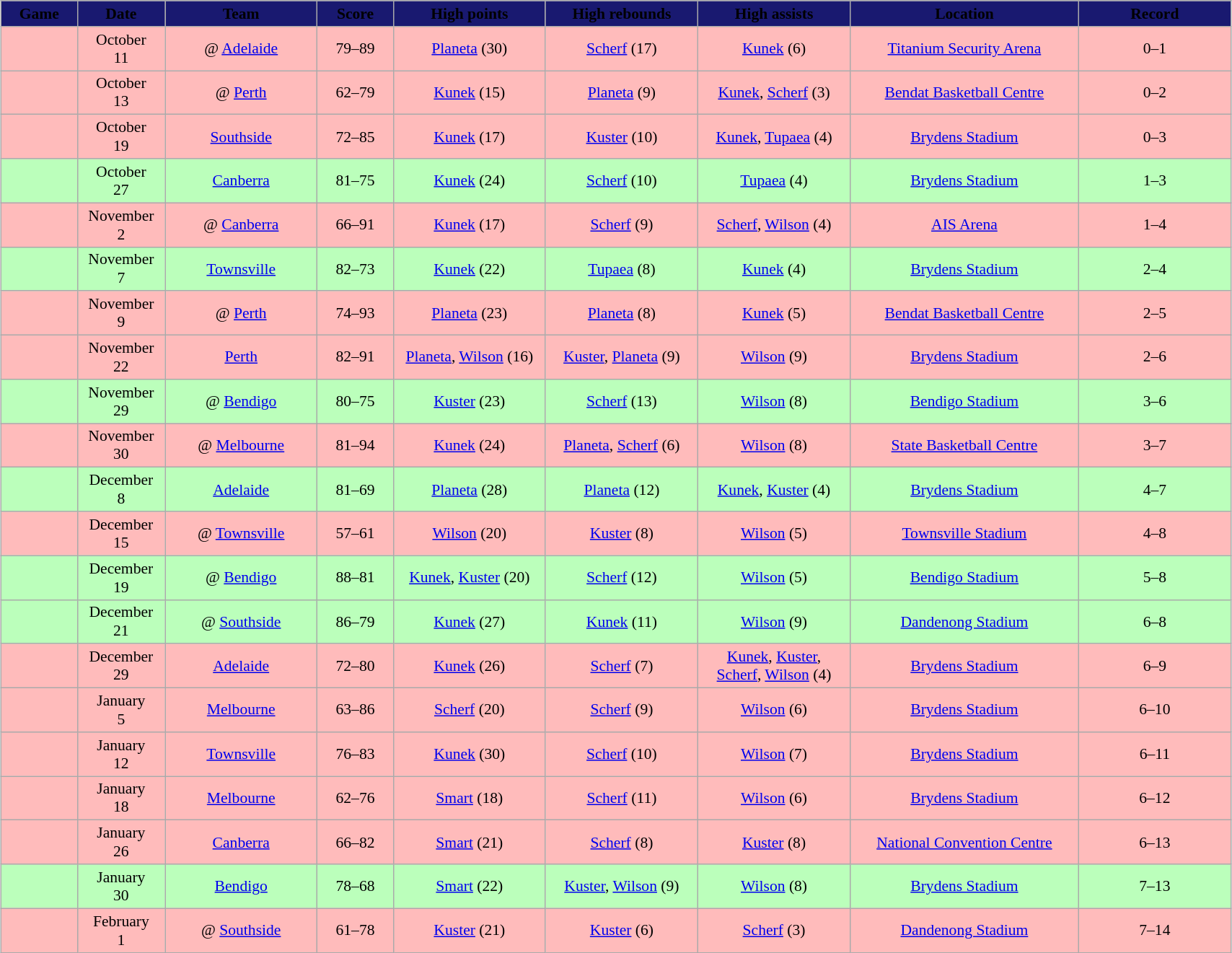<table class="wikitable" style="font-size:90%; text-align: center; width: 90%; margin:1em auto;">
<tr>
<th style="background:midnightblue; width: 5%;"><span>Game</span></th>
<th style="background:midnightblue; width: 5%;"><span>Date</span></th>
<th style="background:midnightblue; width: 10%;"><span>Team</span></th>
<th style="background:midnightblue; width: 5%;"><span>Score</span></th>
<th style="background:midnightblue; width: 10%;"><span>High points</span></th>
<th style="background:midnightblue; width: 10%;"><span>High rebounds</span></th>
<th style="background:midnightblue; width: 10%;"><span>High assists</span></th>
<th style="background:midnightblue; width: 15%;"><span>Location</span></th>
<th style="background:midnightblue; width: 10%;"><span>Record</span></th>
</tr>
<tr style= "background:#fbb;">
<td></td>
<td>October <br> 11</td>
<td>@ <a href='#'>Adelaide</a></td>
<td>79–89</td>
<td><a href='#'>Planeta</a> (30)</td>
<td><a href='#'>Scherf</a> (17)</td>
<td><a href='#'>Kunek</a> (6)</td>
<td><a href='#'>Titanium Security Arena</a></td>
<td>0–1</td>
</tr>
<tr style= "background:#fbb;">
<td></td>
<td>October <br> 13</td>
<td>@ <a href='#'>Perth</a></td>
<td>62–79</td>
<td><a href='#'>Kunek</a> (15)</td>
<td><a href='#'>Planeta</a> (9)</td>
<td><a href='#'>Kunek</a>, <a href='#'>Scherf</a> (3)</td>
<td><a href='#'>Bendat Basketball Centre</a></td>
<td>0–2</td>
</tr>
<tr style= "background:#fbb;">
<td></td>
<td>October <br> 19</td>
<td><a href='#'>Southside</a></td>
<td>72–85</td>
<td><a href='#'>Kunek</a> (17)</td>
<td><a href='#'>Kuster</a> (10)</td>
<td><a href='#'>Kunek</a>, <a href='#'>Tupaea</a> (4)</td>
<td><a href='#'>Brydens Stadium</a></td>
<td>0–3</td>
</tr>
<tr style= "background:#bfb;">
<td></td>
<td>October <br> 27</td>
<td><a href='#'>Canberra</a></td>
<td>81–75</td>
<td><a href='#'>Kunek</a> (24)</td>
<td><a href='#'>Scherf</a> (10)</td>
<td><a href='#'>Tupaea</a> (4)</td>
<td><a href='#'>Brydens Stadium</a></td>
<td>1–3</td>
</tr>
<tr style= "background:#fbb;">
<td></td>
<td>November <br> 2</td>
<td>@ <a href='#'>Canberra</a></td>
<td>66–91</td>
<td><a href='#'>Kunek</a> (17)</td>
<td><a href='#'>Scherf</a> (9)</td>
<td><a href='#'>Scherf</a>, <a href='#'>Wilson</a> (4)</td>
<td><a href='#'>AIS Arena</a></td>
<td>1–4</td>
</tr>
<tr style= "background:#bfb;">
<td></td>
<td>November <br> 7</td>
<td><a href='#'>Townsville</a></td>
<td>82–73</td>
<td><a href='#'>Kunek</a> (22)</td>
<td><a href='#'>Tupaea</a> (8)</td>
<td><a href='#'>Kunek</a> (4)</td>
<td><a href='#'>Brydens Stadium</a></td>
<td>2–4</td>
</tr>
<tr style= "background:#fbb;">
<td></td>
<td>November <br> 9</td>
<td>@ <a href='#'>Perth</a></td>
<td>74–93</td>
<td><a href='#'>Planeta</a> (23)</td>
<td><a href='#'>Planeta</a> (8)</td>
<td><a href='#'>Kunek</a> (5)</td>
<td><a href='#'>Bendat Basketball Centre</a></td>
<td>2–5</td>
</tr>
<tr style= "background:#fbb;">
<td></td>
<td>November <br> 22</td>
<td><a href='#'>Perth</a></td>
<td>82–91</td>
<td><a href='#'>Planeta</a>, <a href='#'>Wilson</a> (16)</td>
<td><a href='#'>Kuster</a>, <a href='#'>Planeta</a> (9)</td>
<td><a href='#'>Wilson</a> (9)</td>
<td><a href='#'>Brydens Stadium</a></td>
<td>2–6</td>
</tr>
<tr style= "background:#bfb;">
<td></td>
<td>November <br> 29</td>
<td>@ <a href='#'>Bendigo</a></td>
<td>80–75</td>
<td><a href='#'>Kuster</a> (23)</td>
<td><a href='#'>Scherf</a> (13)</td>
<td><a href='#'>Wilson</a> (8)</td>
<td><a href='#'>Bendigo Stadium</a></td>
<td>3–6</td>
</tr>
<tr style= "background:#fbb;">
<td></td>
<td>November <br> 30</td>
<td>@ <a href='#'>Melbourne</a></td>
<td>81–94</td>
<td><a href='#'>Kunek</a> (24)</td>
<td><a href='#'>Planeta</a>, <a href='#'>Scherf</a> (6)</td>
<td><a href='#'>Wilson</a> (8)</td>
<td><a href='#'>State Basketball Centre</a></td>
<td>3–7</td>
</tr>
<tr style= "background:#bfb;">
<td></td>
<td>December <br> 8</td>
<td><a href='#'>Adelaide</a></td>
<td>81–69</td>
<td><a href='#'>Planeta</a> (28)</td>
<td><a href='#'>Planeta</a> (12)</td>
<td><a href='#'>Kunek</a>, <a href='#'>Kuster</a> (4)</td>
<td><a href='#'>Brydens Stadium</a></td>
<td>4–7</td>
</tr>
<tr style= "background:#fbb;">
<td></td>
<td>December <br> 15</td>
<td>@ <a href='#'>Townsville</a></td>
<td>57–61</td>
<td><a href='#'>Wilson</a> (20)</td>
<td><a href='#'>Kuster</a> (8)</td>
<td><a href='#'>Wilson</a> (5)</td>
<td><a href='#'>Townsville Stadium</a></td>
<td>4–8</td>
</tr>
<tr style= "background:#bfb;">
<td></td>
<td>December <br> 19</td>
<td>@ <a href='#'>Bendigo</a></td>
<td>88–81</td>
<td><a href='#'>Kunek</a>, <a href='#'>Kuster</a> (20)</td>
<td><a href='#'>Scherf</a> (12)</td>
<td><a href='#'>Wilson</a> (5)</td>
<td><a href='#'>Bendigo Stadium</a></td>
<td>5–8</td>
</tr>
<tr style= "background:#bfb;">
<td></td>
<td>December <br> 21</td>
<td>@ <a href='#'>Southside</a></td>
<td>86–79</td>
<td><a href='#'>Kunek</a> (27)</td>
<td><a href='#'>Kunek</a> (11)</td>
<td><a href='#'>Wilson</a> (9)</td>
<td><a href='#'>Dandenong Stadium</a></td>
<td>6–8</td>
</tr>
<tr style= "background:#fbb;">
<td></td>
<td>December <br> 29</td>
<td><a href='#'>Adelaide</a></td>
<td>72–80</td>
<td><a href='#'>Kunek</a> (26)</td>
<td><a href='#'>Scherf</a> (7)</td>
<td><a href='#'>Kunek</a>, <a href='#'>Kuster</a>,<br><a href='#'>Scherf</a>, <a href='#'>Wilson</a> (4)</td>
<td><a href='#'>Brydens Stadium</a></td>
<td>6–9</td>
</tr>
<tr style= "background:#fbb;">
<td></td>
<td>January <br> 5</td>
<td><a href='#'>Melbourne</a></td>
<td>63–86</td>
<td><a href='#'>Scherf</a> (20)</td>
<td><a href='#'>Scherf</a> (9)</td>
<td><a href='#'>Wilson</a> (6)</td>
<td><a href='#'>Brydens Stadium</a></td>
<td>6–10</td>
</tr>
<tr style= "background:#fbb;">
<td></td>
<td>January <br> 12</td>
<td><a href='#'>Townsville</a></td>
<td>76–83</td>
<td><a href='#'>Kunek</a> (30)</td>
<td><a href='#'>Scherf</a> (10)</td>
<td><a href='#'>Wilson</a> (7)</td>
<td><a href='#'>Brydens Stadium</a></td>
<td>6–11</td>
</tr>
<tr style= "background:#fbb;">
<td></td>
<td>January <br> 18</td>
<td><a href='#'>Melbourne</a></td>
<td>62–76</td>
<td><a href='#'>Smart</a> (18)</td>
<td><a href='#'>Scherf</a> (11)</td>
<td><a href='#'>Wilson</a> (6)</td>
<td><a href='#'>Brydens Stadium</a></td>
<td>6–12</td>
</tr>
<tr style= "background:#fbb;">
<td></td>
<td>January <br> 26</td>
<td><a href='#'>Canberra</a></td>
<td>66–82</td>
<td><a href='#'>Smart</a> (21)</td>
<td><a href='#'>Scherf</a> (8)</td>
<td><a href='#'>Kuster</a> (8)</td>
<td><a href='#'>National Convention Centre</a></td>
<td>6–13</td>
</tr>
<tr style= "background:#bfb;">
<td></td>
<td>January <br> 30</td>
<td><a href='#'>Bendigo</a></td>
<td>78–68</td>
<td><a href='#'>Smart</a> (22)</td>
<td><a href='#'>Kuster</a>, <a href='#'>Wilson</a> (9)</td>
<td><a href='#'>Wilson</a> (8)</td>
<td><a href='#'>Brydens Stadium</a></td>
<td>7–13</td>
</tr>
<tr style= "background:#fbb;">
<td></td>
<td>February <br> 1</td>
<td>@ <a href='#'>Southside</a></td>
<td>61–78</td>
<td><a href='#'>Kuster</a> (21)</td>
<td><a href='#'>Kuster</a> (6)</td>
<td><a href='#'>Scherf</a> (3)</td>
<td><a href='#'>Dandenong Stadium</a></td>
<td>7–14</td>
</tr>
</table>
